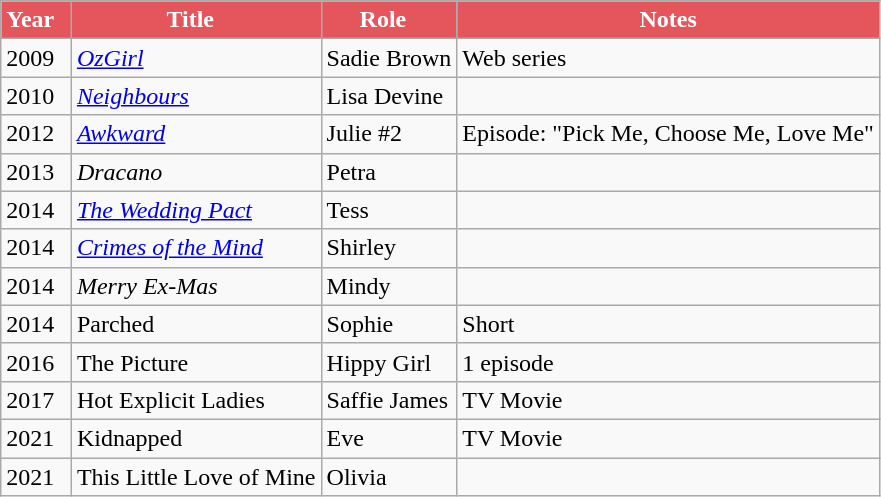<table class="wikitable sortable">
<tr>
<th ! style="background:#e5565c; color:#fff;">Year  </th>
<th ! style="background:#e5565c; color:#fff;">Title  </th>
<th ! style="background:#e5565c; color:#fff;">Role  </th>
<th ! class="unsortable" style="background:#e5565c; color:#fff;">Notes</th>
</tr>
<tr>
<td>2009</td>
<td><em><a href='#'>OzGirl</a></em></td>
<td>Sadie Brown</td>
<td>Web series</td>
</tr>
<tr>
<td>2010</td>
<td><em><a href='#'>Neighbours</a></em></td>
<td>Lisa Devine</td>
<td></td>
</tr>
<tr>
<td>2012</td>
<td><em><a href='#'>Awkward</a></em></td>
<td>Julie #2</td>
<td>Episode: "Pick Me, Choose Me, Love Me"</td>
</tr>
<tr>
<td>2013</td>
<td><em>Dracano</em></td>
<td>Petra</td>
<td></td>
</tr>
<tr>
<td>2014</td>
<td><em><a href='#'>The Wedding Pact</a></em></td>
<td>Tess</td>
<td></td>
</tr>
<tr>
<td>2014</td>
<td><em><a href='#'>Crimes of the Mind</a></em></td>
<td>Shirley</td>
<td></td>
</tr>
<tr>
<td>2014</td>
<td><em>Merry Ex-Mas</em></td>
<td>Mindy</td>
<td></td>
</tr>
<tr>
<td>2014</td>
<td>Parched</td>
<td>Sophie</td>
<td>Short</td>
</tr>
<tr>
<td>2016</td>
<td>The Picture</td>
<td>Hippy Girl</td>
<td>1 episode</td>
</tr>
<tr>
<td>2017</td>
<td>Hot Explicit Ladies</td>
<td>Saffie James</td>
<td>TV Movie</td>
</tr>
<tr>
<td>2021</td>
<td>Kidnapped</td>
<td>Eve</td>
<td>TV Movie</td>
</tr>
<tr>
<td>2021</td>
<td>This Little Love of Mine</td>
<td>Olivia</td>
<td></td>
</tr>
</table>
